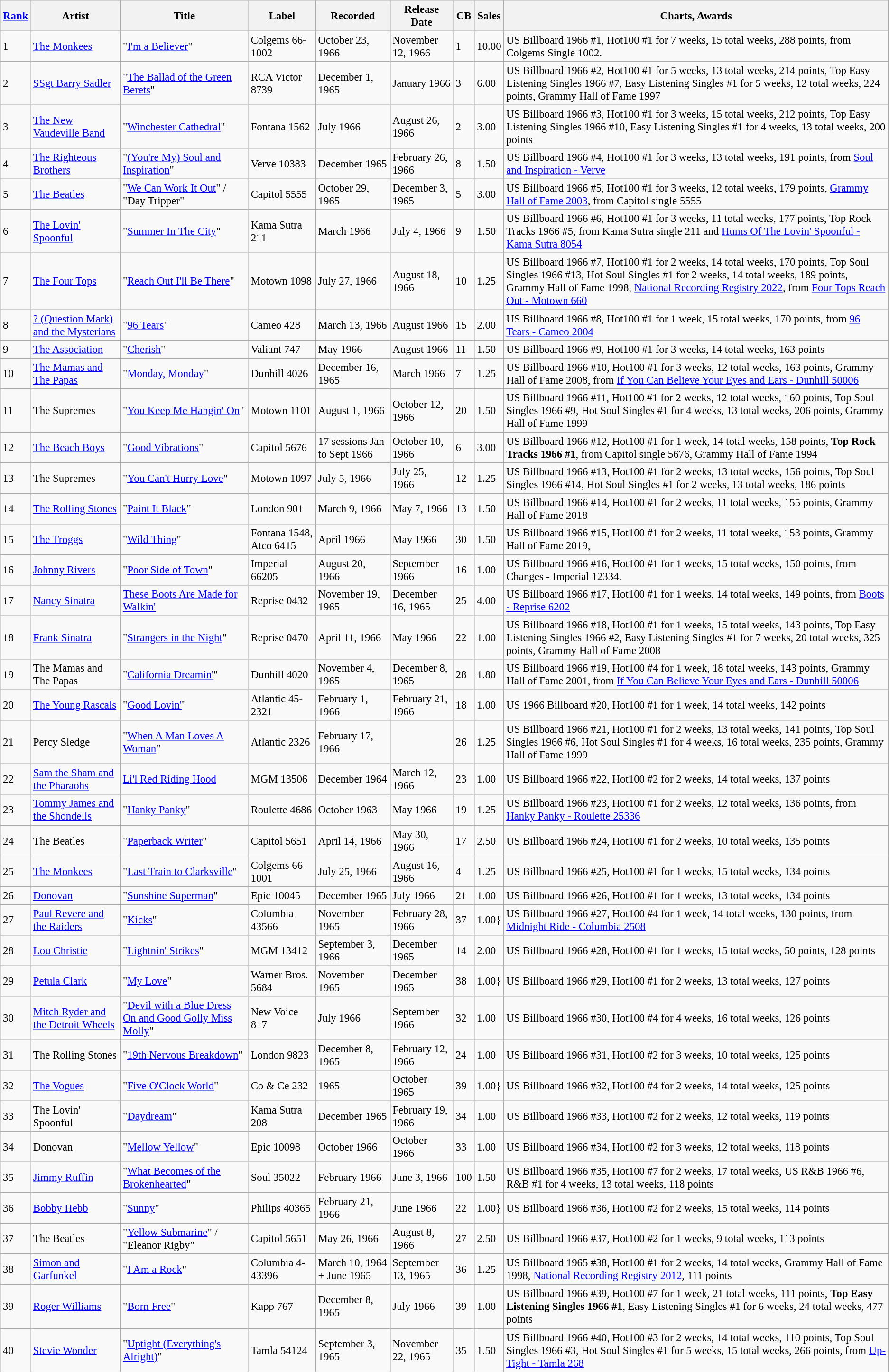<table class="wikitable" style="font-size:95%">
<tr>
<th><a href='#'>Rank</a></th>
<th>Artist</th>
<th>Title</th>
<th>Label</th>
<th>Recorded</th>
<th>Release Date</th>
<th>CB</th>
<th>Sales</th>
<th>Charts, Awards</th>
</tr>
<tr>
<td>1</td>
<td><a href='#'>The Monkees</a></td>
<td>"<a href='#'>I'm a Believer</a>"</td>
<td>Colgems 66-1002</td>
<td>October 23, 1966</td>
<td>November 12, 1966</td>
<td>1</td>
<td>10.00</td>
<td>US Billboard 1966 #1, Hot100 #1 for 7 weeks, 15 total weeks, 288 points, from Colgems Single 1002.</td>
</tr>
<tr>
<td>2</td>
<td><a href='#'>SSgt Barry Sadler</a></td>
<td>"<a href='#'>The Ballad of the Green Berets</a>"</td>
<td>RCA Victor 8739</td>
<td>December 1, 1965</td>
<td>January 1966</td>
<td>3</td>
<td>6.00</td>
<td>US Billboard 1966 #2, Hot100 #1 for 5 weeks, 13 total weeks, 214 points, Top Easy Listening Singles 1966 #7, Easy Listening Singles #1 for 5 weeks, 12 total weeks, 224 points, Grammy Hall of Fame 1997</td>
</tr>
<tr>
<td>3</td>
<td><a href='#'>The New Vaudeville Band</a></td>
<td>"<a href='#'>Winchester Cathedral</a>"</td>
<td>Fontana 1562</td>
<td>July 1966</td>
<td>August 26, 1966</td>
<td>2</td>
<td>3.00</td>
<td>US Billboard 1966 #3, Hot100 #1 for 3 weeks, 15 total weeks, 212 points, Top Easy Listening Singles 1966 #10, Easy Listening Singles #1 for 4 weeks, 13 total weeks, 200 points</td>
</tr>
<tr>
<td>4</td>
<td><a href='#'>The Righteous Brothers</a></td>
<td>"<a href='#'>(You're My) Soul and Inspiration</a>"</td>
<td>Verve 10383</td>
<td>December 1965</td>
<td>February 26, 1966</td>
<td>8</td>
<td>1.50</td>
<td>US Billboard 1966 #4, Hot100 #1 for 3 weeks, 13 total weeks, 191 points, from <a href='#'>Soul and Inspiration - Verve</a></td>
</tr>
<tr>
<td>5</td>
<td><a href='#'>The Beatles</a></td>
<td>"<a href='#'>We Can Work It Out</a>" / "Day Tripper"</td>
<td>Capitol 5555</td>
<td>October 29, 1965</td>
<td>December 3, 1965</td>
<td>5</td>
<td>3.00</td>
<td>US Billboard 1966 #5, Hot100 #1 for 3 weeks, 12 total weeks, 179 points, <a href='#'>Grammy Hall of Fame 2003</a>, from Capitol single 5555</td>
</tr>
<tr>
<td>6</td>
<td><a href='#'>The Lovin' Spoonful</a></td>
<td>"<a href='#'>Summer In The City</a>"</td>
<td>Kama Sutra 211</td>
<td>March 1966</td>
<td>July 4, 1966</td>
<td>9</td>
<td>1.50</td>
<td>US Billboard 1966 #6, Hot100 #1 for 3 weeks, 11 total weeks, 177 points, Top Rock Tracks 1966 #5, from Kama Sutra single 211 and <a href='#'>Hums Of The Lovin' Spoonful - Kama Sutra 8054</a></td>
</tr>
<tr>
<td>7</td>
<td><a href='#'>The Four Tops</a></td>
<td>"<a href='#'>Reach Out I'll Be There</a>"</td>
<td>Motown 1098</td>
<td>July 27, 1966</td>
<td>August 18, 1966</td>
<td>10</td>
<td>1.25</td>
<td>US Billboard 1966 #7, Hot100 #1 for 2 weeks, 14 total weeks, 170 points, Top Soul Singles 1966 #13, Hot Soul Singles #1 for 2 weeks, 14 total weeks, 189 points, Grammy Hall of Fame 1998, <a href='#'>National Recording Registry 2022</a>, from <a href='#'>Four Tops Reach Out - Motown 660</a></td>
</tr>
<tr>
<td>8</td>
<td><a href='#'>? (Question Mark) and the Mysterians</a></td>
<td>"<a href='#'>96 Tears</a>"</td>
<td>Cameo 428</td>
<td>March 13, 1966</td>
<td>August 1966</td>
<td>15</td>
<td>2.00</td>
<td>US Billboard 1966 #8, Hot100 #1 for 1 week, 15 total weeks, 170 points, from <a href='#'>96 Tears - Cameo 2004</a></td>
</tr>
<tr>
<td>9</td>
<td><a href='#'>The Association</a></td>
<td>"<a href='#'>Cherish</a>"</td>
<td>Valiant 747</td>
<td>May 1966</td>
<td>August 1966</td>
<td>11</td>
<td>1.50</td>
<td>US Billboard 1966 #9, Hot100 #1 for 3 weeks, 14 total weeks, 163 points</td>
</tr>
<tr>
<td>10</td>
<td><a href='#'>The Mamas and The Papas</a></td>
<td>"<a href='#'>Monday, Monday</a>"</td>
<td>Dunhill 4026</td>
<td>December 16, 1965</td>
<td>March 1966</td>
<td>7</td>
<td>1.25</td>
<td>US Billboard 1966 #10, Hot100 #1 for 3 weeks, 12 total weeks, 163 points, Grammy Hall of Fame 2008, from <a href='#'>If You Can Believe Your Eyes and Ears - Dunhill 50006</a></td>
</tr>
<tr>
<td>11</td>
<td>The Supremes</td>
<td>"<a href='#'>You Keep Me Hangin' On</a>"</td>
<td>Motown 1101</td>
<td>August 1, 1966</td>
<td>October 12, 1966</td>
<td>20</td>
<td>1.50</td>
<td>US Billboard 1966 #11, Hot100 #1 for 2 weeks, 12 total weeks, 160 points, Top Soul Singles 1966 #9, Hot Soul Singles #1 for 4 weeks, 13 total weeks, 206 points, Grammy Hall of Fame 1999</td>
</tr>
<tr>
<td>12</td>
<td><a href='#'>The Beach Boys</a></td>
<td>"<a href='#'>Good Vibrations</a>"</td>
<td>Capitol 5676</td>
<td>17 sessions Jan to Sept 1966</td>
<td>October 10, 1966</td>
<td>6</td>
<td>3.00</td>
<td>US Billboard 1966 #12, Hot100 #1 for 1 week, 14 total weeks, 158 points, <strong>Top Rock Tracks 1966 #1</strong>, from Capitol single 5676, Grammy Hall of Fame 1994</td>
</tr>
<tr>
<td>13</td>
<td>The Supremes</td>
<td>"<a href='#'>You Can't Hurry Love</a>"</td>
<td>Motown 1097</td>
<td>July 5, 1966</td>
<td>July 25, 1966</td>
<td>12</td>
<td>1.25</td>
<td>US Billboard 1966 #13, Hot100 #1 for 2 weeks, 13 total weeks, 156 points, Top Soul Singles 1966 #14, Hot Soul Singles #1 for 2 weeks, 13 total weeks, 186 points</td>
</tr>
<tr>
<td>14</td>
<td><a href='#'>The Rolling Stones</a></td>
<td>"<a href='#'>Paint It Black</a>"</td>
<td>London 901</td>
<td>March 9, 1966</td>
<td>May 7, 1966</td>
<td>13</td>
<td>1.50</td>
<td>US Billboard 1966 #14, Hot100 #1 for 2 weeks, 11 total weeks, 155 points, Grammy Hall of Fame 2018</td>
</tr>
<tr>
<td>15</td>
<td><a href='#'>The Troggs</a></td>
<td>"<a href='#'>Wild Thing</a>"</td>
<td>Fontana 1548, Atco 6415</td>
<td>April 1966</td>
<td>May 1966</td>
<td>30</td>
<td>1.50</td>
<td>US Billboard 1966 #15, Hot100 #1 for 2 weeks, 11 total weeks, 153 points, Grammy Hall of Fame 2019,</td>
</tr>
<tr>
<td>16</td>
<td><a href='#'>Johnny Rivers</a></td>
<td>"<a href='#'>Poor Side of Town</a>"</td>
<td>Imperial 66205</td>
<td>August 20, 1966</td>
<td>September 1966</td>
<td>16</td>
<td>1.00</td>
<td>US Billboard 1966 #16, Hot100 #1 for 1 weeks, 15 total weeks, 150 points, from Changes - Imperial 12334.</td>
</tr>
<tr>
<td>17</td>
<td><a href='#'>Nancy Sinatra</a></td>
<td><a href='#'>These Boots Are Made for Walkin'</a></td>
<td>Reprise 0432</td>
<td>November 19, 1965</td>
<td>December 16, 1965</td>
<td>25</td>
<td>4.00</td>
<td>US Billboard 1966 #17, Hot100 #1 for 1 weeks, 14 total weeks, 149 points, from <a href='#'>Boots - Reprise 6202</a></td>
</tr>
<tr>
<td>18</td>
<td><a href='#'>Frank Sinatra</a></td>
<td>"<a href='#'>Strangers in the Night</a>"</td>
<td>Reprise 0470</td>
<td>April 11, 1966</td>
<td>May 1966</td>
<td>22</td>
<td>1.00</td>
<td>US Billboard 1966 #18, Hot100 #1 for 1 weeks, 15 total weeks, 143 points, Top Easy Listening Singles 1966 #2, Easy Listening Singles #1 for 7 weeks, 20 total weeks, 325 points, Grammy Hall of Fame 2008</td>
</tr>
<tr>
<td>19</td>
<td>The Mamas and The Papas</td>
<td>"<a href='#'>California Dreamin'</a>"</td>
<td>Dunhill 4020</td>
<td>November 4, 1965</td>
<td>December 8, 1965</td>
<td>28</td>
<td>1.80</td>
<td>US Billboard 1966 #19, Hot100 #4 for 1 week, 18 total weeks, 143 points, Grammy Hall of Fame 2001, from <a href='#'>If You Can Believe Your Eyes and Ears - Dunhill 50006</a></td>
</tr>
<tr>
<td>20</td>
<td><a href='#'>The Young Rascals</a></td>
<td>"<a href='#'>Good Lovin'</a>"</td>
<td>Atlantic 45-2321</td>
<td>February 1, 1966</td>
<td>February 21, 1966</td>
<td>18</td>
<td>1.00</td>
<td>US 1966 Billboard #20, Hot100 #1 for 1 week, 14 total weeks, 142 points</td>
</tr>
<tr>
<td>21</td>
<td>Percy Sledge</td>
<td>"<a href='#'>When A Man Loves A Woman</a>"</td>
<td>Atlantic 2326</td>
<td>February 17, 1966</td>
<td></td>
<td>26</td>
<td>1.25</td>
<td>US Billboard 1966 #21, Hot100 #1 for 2 weeks, 13 total weeks, 141 points, Top Soul Singles 1966 #6, Hot Soul Singles #1 for 4 weeks, 16 total weeks, 235 points, Grammy Hall of Fame 1999</td>
</tr>
<tr>
<td>22</td>
<td><a href='#'>Sam the Sham and the Pharaohs</a></td>
<td><a href='#'>Li'l Red Riding Hood</a></td>
<td>MGM 13506</td>
<td>December 1964</td>
<td>March 12, 1966</td>
<td>23</td>
<td>1.00</td>
<td>US Billboard 1966 #22, Hot100 #2 for 2 weeks, 14 total weeks, 137 points</td>
</tr>
<tr>
<td>23</td>
<td><a href='#'>Tommy James and the Shondells</a></td>
<td>"<a href='#'>Hanky Panky</a>"</td>
<td>Roulette 4686</td>
<td>October 1963</td>
<td>May 1966</td>
<td>19</td>
<td>1.25</td>
<td>US Billboard 1966 #23, Hot100 #1 for 2 weeks, 12 total weeks, 136 points, from <a href='#'>Hanky Panky - Roulette 25336</a></td>
</tr>
<tr>
<td>24</td>
<td>The Beatles</td>
<td>"<a href='#'>Paperback Writer</a>"</td>
<td>Capitol 5651</td>
<td>April 14, 1966</td>
<td>May 30, 1966</td>
<td>17</td>
<td>2.50</td>
<td>US Billboard 1966 #24, Hot100 #1 for 2 weeks, 10 total weeks, 135 points</td>
</tr>
<tr>
<td>25</td>
<td><a href='#'>The Monkees</a></td>
<td>"<a href='#'>Last Train to Clarksville</a>"</td>
<td>Colgems 66-1001</td>
<td>July 25, 1966</td>
<td>August 16, 1966</td>
<td>4</td>
<td>1.25</td>
<td>US Billboard 1966 #25, Hot100 #1 for 1 weeks, 15 total weeks, 134 points</td>
</tr>
<tr>
<td>26</td>
<td><a href='#'>Donovan</a></td>
<td>"<a href='#'>Sunshine Superman</a>"</td>
<td>Epic 10045</td>
<td>December 1965</td>
<td>July 1966</td>
<td>21</td>
<td>1.00</td>
<td>US Billboard 1966 #26, Hot100 #1 for 1 weeks, 13 total weeks, 134 points</td>
</tr>
<tr>
<td>27</td>
<td><a href='#'>Paul Revere and the Raiders</a></td>
<td>"<a href='#'>Kicks</a>"</td>
<td>Columbia 43566</td>
<td>November 1965</td>
<td>February 28, 1966</td>
<td>37</td>
<td>1.00}</td>
<td>US Billboard 1966 #27, Hot100 #4 for 1 week, 14 total weeks, 130 points, from <a href='#'>Midnight Ride - Columbia 2508</a></td>
</tr>
<tr>
<td>28</td>
<td><a href='#'>Lou Christie</a></td>
<td>"<a href='#'>Lightnin' Strikes</a>"</td>
<td>MGM 13412</td>
<td>September 3, 1966</td>
<td>December 1965</td>
<td>14</td>
<td>2.00</td>
<td>US Billboard 1966 #28, Hot100 #1 for 1 weeks, 15 total weeks, 50 points, 128 points</td>
</tr>
<tr>
<td>29</td>
<td><a href='#'>Petula Clark</a></td>
<td>"<a href='#'>My Love</a>"</td>
<td>Warner Bros. 5684</td>
<td>November 1965</td>
<td>December 1965</td>
<td>38</td>
<td>1.00}</td>
<td>US Billboard 1966 #29, Hot100 #1 for 2 weeks, 13 total weeks, 127 points</td>
</tr>
<tr>
<td>30</td>
<td><a href='#'>Mitch Ryder and the Detroit Wheels</a></td>
<td>"<a href='#'>Devil with a Blue Dress On and Good Golly Miss Molly</a>"</td>
<td>New Voice 817</td>
<td>July 1966</td>
<td>September 1966</td>
<td>32</td>
<td>1.00</td>
<td>US Billboard 1966 #30, Hot100 #4 for 4 weeks, 16 total weeks, 126 points</td>
</tr>
<tr>
<td>31</td>
<td>The Rolling Stones</td>
<td>"<a href='#'>19th Nervous Breakdown</a>"</td>
<td>London 9823</td>
<td>December 8, 1965</td>
<td>February 12, 1966</td>
<td>24</td>
<td>1.00</td>
<td>US Billboard 1966 #31, Hot100 #2 for 3 weeks, 10 total weeks, 125 points</td>
</tr>
<tr>
<td>32</td>
<td><a href='#'>The Vogues</a></td>
<td>"<a href='#'>Five O'Clock World</a>"</td>
<td>Co & Ce 232</td>
<td>1965</td>
<td>October 1965</td>
<td>39</td>
<td>1.00}</td>
<td>US Billboard 1966 #32, Hot100 #4 for 2 weeks, 14 total weeks, 125 points</td>
</tr>
<tr>
<td>33</td>
<td>The Lovin' Spoonful</td>
<td>"<a href='#'>Daydream</a>"</td>
<td>Kama Sutra 208</td>
<td>December 1965</td>
<td>February 19, 1966</td>
<td>34</td>
<td>1.00</td>
<td>US Billboard 1966 #33, Hot100 #2 for 2 weeks, 12 total weeks, 119 points</td>
</tr>
<tr>
<td>34</td>
<td>Donovan</td>
<td>"<a href='#'>Mellow Yellow</a>"</td>
<td>Epic 10098</td>
<td>October 1966</td>
<td>October 1966</td>
<td>33</td>
<td>1.00</td>
<td>US Billboard 1966 #34, Hot100 #2 for 3 weeks, 12 total weeks, 118 points</td>
</tr>
<tr>
<td>35</td>
<td><a href='#'>Jimmy Ruffin</a></td>
<td>"<a href='#'>What Becomes of the Brokenhearted</a>"</td>
<td>Soul 35022</td>
<td>February 1966</td>
<td>June 3, 1966</td>
<td>100</td>
<td>1.50</td>
<td>US Billboard 1966 #35, Hot100 #7 for 2 weeks, 17 total weeks, US R&B 1966 #6, R&B #1 for 4 weeks, 13 total weeks, 118 points</td>
</tr>
<tr>
<td>36</td>
<td><a href='#'>Bobby Hebb</a></td>
<td>"<a href='#'>Sunny</a>"</td>
<td>Philips 40365</td>
<td>February 21, 1966</td>
<td>June 1966</td>
<td>22</td>
<td>1.00}</td>
<td>US Billboard 1966 #36, Hot100 #2 for 2 weeks, 15 total weeks, 114 points</td>
</tr>
<tr>
<td>37</td>
<td>The Beatles</td>
<td>"<a href='#'>Yellow Submarine</a>" / "Eleanor Rigby"</td>
<td>Capitol 5651</td>
<td>May 26, 1966</td>
<td>August 8, 1966</td>
<td>27</td>
<td>2.50</td>
<td>US Billboard 1966 #37, Hot100 #2 for 1 weeks, 9 total weeks, 113 points</td>
</tr>
<tr>
<td>38</td>
<td><a href='#'>Simon and Garfunkel</a></td>
<td>"<a href='#'>I Am a Rock</a>"</td>
<td>Columbia 4-43396</td>
<td>March 10, 1964 + June 1965</td>
<td>September 13, 1965</td>
<td>36</td>
<td>1.25</td>
<td>US Billboard 1965 #38, Hot100 #1 for 2 weeks, 14 total weeks, Grammy Hall of Fame 1998, <a href='#'>National Recording Registry 2012</a>, 111 points</td>
</tr>
<tr>
<td>39</td>
<td><a href='#'>Roger Williams</a></td>
<td>"<a href='#'>Born Free</a>"</td>
<td>Kapp 767</td>
<td>December 8, 1965</td>
<td>July 1966</td>
<td>39</td>
<td>1.00</td>
<td>US Billboard 1966 #39, Hot100 #7 for 1 week, 21 total weeks, 111 points, <strong>Top Easy Listening Singles 1966 #1</strong>, Easy Listening Singles #1 for 6 weeks, 24 total weeks, 477 points</td>
</tr>
<tr>
<td>40</td>
<td><a href='#'>Stevie Wonder</a></td>
<td>"<a href='#'>Uptight (Everything's Alright)</a>"</td>
<td>Tamla 54124</td>
<td>September 3, 1965</td>
<td>November 22, 1965</td>
<td>35</td>
<td>1.50</td>
<td>US Billboard 1966 #40, Hot100 #3 for 2 weeks, 14 total weeks, 110 points, Top Soul Singles 1966 #3, Hot Soul Singles #1 for 5 weeks, 15 total weeks, 266 points, from <a href='#'>Up-Tight - Tamla 268</a></td>
</tr>
</table>
